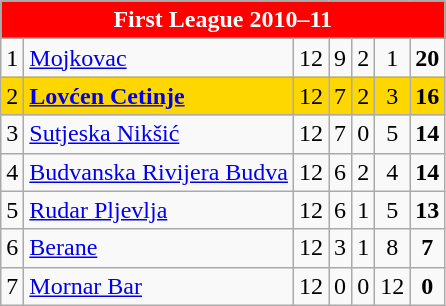<table class="wikitable" style="text-align:center">
<tr>
<th colspan=10 style="background:red;color:white;">First League 2010–11</th>
</tr>
<tr>
<td>1</td>
<td align=left><a href='#'>Mojkovac</a></td>
<td>12</td>
<td>9</td>
<td>2</td>
<td>1</td>
<td><strong>20</strong></td>
</tr>
<tr style="background:gold;">
<td>2</td>
<td align=left><strong><a href='#'>Lovćen Cetinje</a></strong></td>
<td>12</td>
<td>7</td>
<td>2</td>
<td>3</td>
<td><strong>16</strong></td>
</tr>
<tr>
<td>3</td>
<td align=left><a href='#'>Sutjeska Nikšić</a></td>
<td>12</td>
<td>7</td>
<td>0</td>
<td>5</td>
<td><strong>14</strong></td>
</tr>
<tr>
<td>4</td>
<td align=left><a href='#'>Budvanska Rivijera Budva</a></td>
<td>12</td>
<td>6</td>
<td>2</td>
<td>4</td>
<td><strong>14</strong></td>
</tr>
<tr>
<td>5</td>
<td align=left><a href='#'>Rudar Pljevlja</a></td>
<td>12</td>
<td>6</td>
<td>1</td>
<td>5</td>
<td><strong>13</strong></td>
</tr>
<tr>
<td>6</td>
<td align=left><a href='#'>Berane</a></td>
<td>12</td>
<td>3</td>
<td>1</td>
<td>8</td>
<td><strong>7</strong></td>
</tr>
<tr>
<td>7</td>
<td align=left><a href='#'>Mornar Bar</a></td>
<td>12</td>
<td>0</td>
<td>0</td>
<td>12</td>
<td><strong>0</strong></td>
</tr>
</table>
